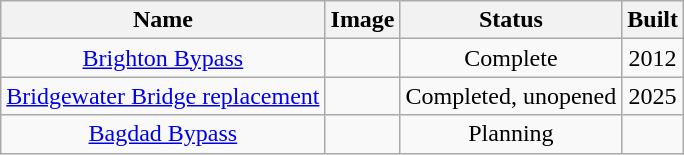<table class="wikitable sortable" style="text-align:center;">
<tr>
<th>Name</th>
<th class="unsortable">Image</th>
<th>Status</th>
<th>Built</th>
</tr>
<tr>
<td><a href='#'>Brighton Bypass</a></td>
<td></td>
<td>Complete</td>
<td>2012</td>
</tr>
<tr>
<td><a href='#'>Bridgewater Bridge replacement</a></td>
<td><br></td>
<td>Completed, unopened</td>
<td>2025</td>
</tr>
<tr>
<td><a href='#'>Bagdad Bypass</a></td>
<td></td>
<td>Planning</td>
<td></td>
</tr>
</table>
